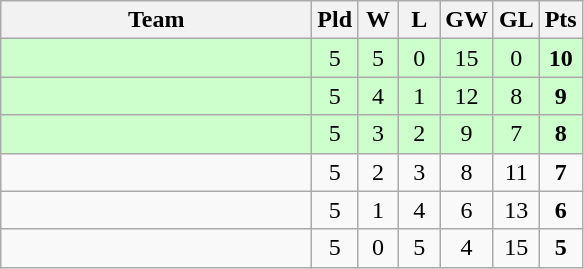<table class="wikitable" style="text-align:center">
<tr>
<th width=200>Team</th>
<th width=20>Pld</th>
<th width=20>W</th>
<th width=20>L</th>
<th width=20>GW</th>
<th width=20>GL</th>
<th width=20>Pts</th>
</tr>
<tr bgcolor=ccffcc>
<td style="text-align:left;"></td>
<td>5</td>
<td>5</td>
<td>0</td>
<td>15</td>
<td>0</td>
<td><strong>10</strong></td>
</tr>
<tr bgcolor=ccffcc>
<td style="text-align:left;"></td>
<td>5</td>
<td>4</td>
<td>1</td>
<td>12</td>
<td>8</td>
<td><strong>9</strong></td>
</tr>
<tr bgcolor=ccffcc>
<td style="text-align:left;"></td>
<td>5</td>
<td>3</td>
<td>2</td>
<td>9</td>
<td>7</td>
<td><strong>8</strong></td>
</tr>
<tr>
<td style="text-align:left;"></td>
<td>5</td>
<td>2</td>
<td>3</td>
<td>8</td>
<td>11</td>
<td><strong>7</strong></td>
</tr>
<tr>
<td style="text-align:left;"></td>
<td>5</td>
<td>1</td>
<td>4</td>
<td>6</td>
<td>13</td>
<td><strong>6</strong></td>
</tr>
<tr>
<td style="text-align:left;"></td>
<td>5</td>
<td>0</td>
<td>5</td>
<td>4</td>
<td>15</td>
<td><strong>5</strong></td>
</tr>
</table>
